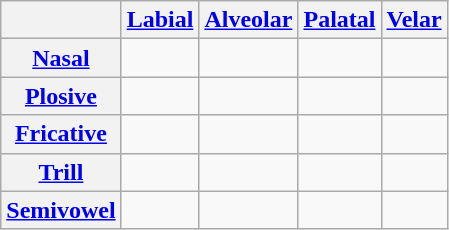<table class="wikitable" style="text-align:center">
<tr>
<th></th>
<th><a href='#'>Labial</a></th>
<th><a href='#'>Alveolar</a></th>
<th><a href='#'>Palatal</a></th>
<th><a href='#'>Velar</a></th>
</tr>
<tr>
<th><a href='#'>Nasal</a></th>
<td></td>
<td></td>
<td></td>
<td></td>
</tr>
<tr>
<th><a href='#'>Plosive</a></th>
<td></td>
<td></td>
<td></td>
<td></td>
</tr>
<tr>
<th><a href='#'>Fricative</a></th>
<td></td>
<td></td>
<td></td>
<td></td>
</tr>
<tr>
<th><a href='#'>Trill</a></th>
<td></td>
<td></td>
<td></td>
<td></td>
</tr>
<tr>
<th><a href='#'>Semivowel</a></th>
<td></td>
<td></td>
<td></td>
<td></td>
</tr>
</table>
